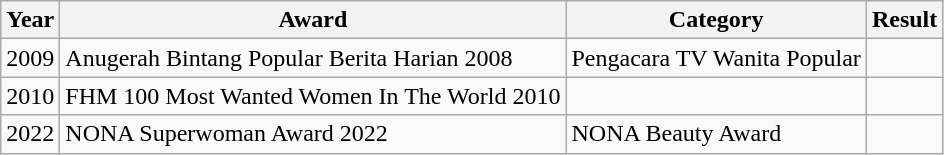<table class="wikitable">
<tr>
<th>Year</th>
<th>Award</th>
<th>Category</th>
<th>Result</th>
</tr>
<tr>
<td>2009</td>
<td>Anugerah Bintang Popular Berita Harian 2008</td>
<td>Pengacara TV Wanita Popular</td>
<td></td>
</tr>
<tr>
<td>2010</td>
<td>FHM 100 Most Wanted Women In The World 2010</td>
<td></td>
<td></td>
</tr>
<tr>
<td>2022</td>
<td>NONA Superwoman Award 2022</td>
<td>NONA Beauty Award</td>
<td></td>
</tr>
</table>
